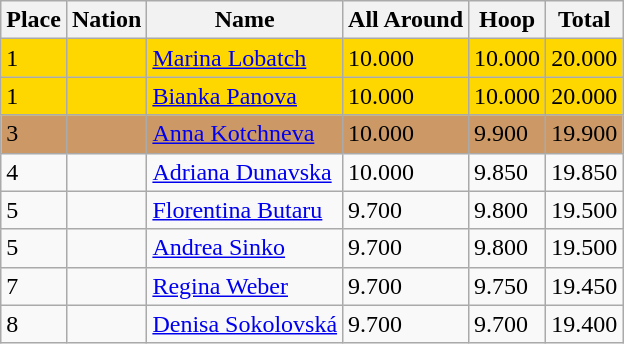<table class="wikitable">
<tr>
<th>Place</th>
<th>Nation</th>
<th>Name</th>
<th>All Around</th>
<th>Hoop</th>
<th>Total</th>
</tr>
<tr bgcolor=gold>
<td>1</td>
<td></td>
<td><a href='#'>Marina Lobatch</a></td>
<td>10.000</td>
<td>10.000</td>
<td>20.000</td>
</tr>
<tr bgcolor=gold>
<td>1</td>
<td></td>
<td><a href='#'>Bianka Panova</a></td>
<td>10.000</td>
<td>10.000</td>
<td>20.000</td>
</tr>
<tr bgcolor=cc9966>
<td>3</td>
<td></td>
<td><a href='#'>Anna Kotchneva</a></td>
<td>10.000</td>
<td>9.900</td>
<td>19.900</td>
</tr>
<tr>
<td>4</td>
<td></td>
<td><a href='#'>Adriana Dunavska</a></td>
<td>10.000</td>
<td>9.850</td>
<td>19.850</td>
</tr>
<tr>
<td>5</td>
<td></td>
<td><a href='#'>Florentina Butaru</a></td>
<td>9.700</td>
<td>9.800</td>
<td>19.500</td>
</tr>
<tr>
<td>5</td>
<td></td>
<td><a href='#'>Andrea Sinko</a></td>
<td>9.700</td>
<td>9.800</td>
<td>19.500</td>
</tr>
<tr>
<td>7</td>
<td></td>
<td><a href='#'>Regina Weber</a></td>
<td>9.700</td>
<td>9.750</td>
<td>19.450</td>
</tr>
<tr>
<td>8</td>
<td></td>
<td><a href='#'>Denisa Sokolovská</a></td>
<td>9.700</td>
<td>9.700</td>
<td>19.400</td>
</tr>
</table>
